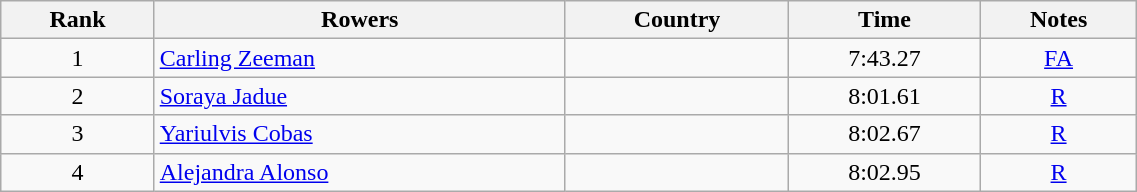<table class="wikitable" width=60% style="text-align:center">
<tr>
<th>Rank</th>
<th>Rowers</th>
<th>Country</th>
<th>Time</th>
<th>Notes</th>
</tr>
<tr>
<td>1</td>
<td align=left><a href='#'>Carling Zeeman</a></td>
<td align=left></td>
<td>7:43.27</td>
<td><a href='#'>FA</a></td>
</tr>
<tr>
<td>2</td>
<td align=left><a href='#'>Soraya Jadue</a></td>
<td align=left></td>
<td>8:01.61</td>
<td><a href='#'>R</a></td>
</tr>
<tr>
<td>3</td>
<td align=left><a href='#'>Yariulvis Cobas</a></td>
<td align=left></td>
<td>8:02.67</td>
<td><a href='#'>R</a></td>
</tr>
<tr>
<td>4</td>
<td align=left><a href='#'>Alejandra Alonso</a></td>
<td align=left></td>
<td>8:02.95</td>
<td><a href='#'>R</a></td>
</tr>
</table>
